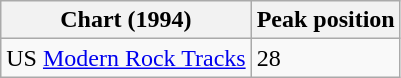<table class="wikitable">
<tr>
<th>Chart (1994)</th>
<th>Peak position</th>
</tr>
<tr>
<td>US <a href='#'>Modern Rock Tracks</a></td>
<td>28</td>
</tr>
</table>
